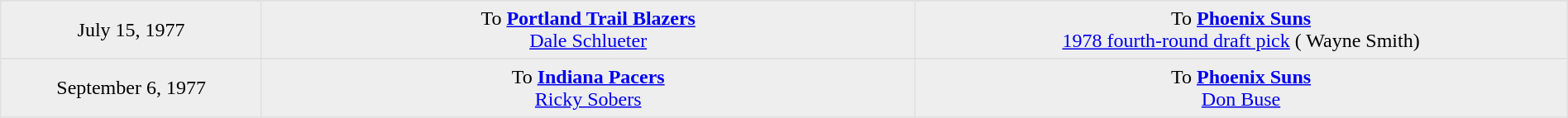<table border=1 style="border-collapse:collapse; text-align: center; width: 100%" bordercolor="#DFDFDF"  cellpadding="5">
<tr>
</tr>
<tr bgcolor="eeeeee">
<td style="width:12%">July 15, 1977</td>
<td style="width:30%" valign="top">To <strong><a href='#'>Portland Trail Blazers</a></strong><br> <a href='#'>Dale Schlueter</a></td>
<td style="width:30%" valign="top">To <strong><a href='#'>Phoenix Suns</a></strong><br><a href='#'>1978 fourth-round draft pick</a> ( Wayne Smith)</td>
</tr>
<tr>
</tr>
<tr bgcolor="eeeeee">
<td style="width:12%">September 6, 1977</td>
<td style="width:30%" valign="top">To <strong><a href='#'>Indiana Pacers</a></strong><br> <a href='#'>Ricky Sobers</a></td>
<td style="width:30%" valign="top">To <strong><a href='#'>Phoenix Suns</a></strong><br> <a href='#'>Don Buse</a></td>
</tr>
</table>
